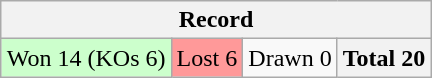<table class="wikitable" style="text-align:center; margin:1em auto;">
<tr>
<th colspan="4">Record</th>
</tr>
<tr>
<td bgcolor=CCFFCC>Won 14 (KOs 6)</td>
<td bgcolor=FF9999>Lost 6</td>
<td>Drawn 0</td>
<th>Total 20</th>
</tr>
</table>
